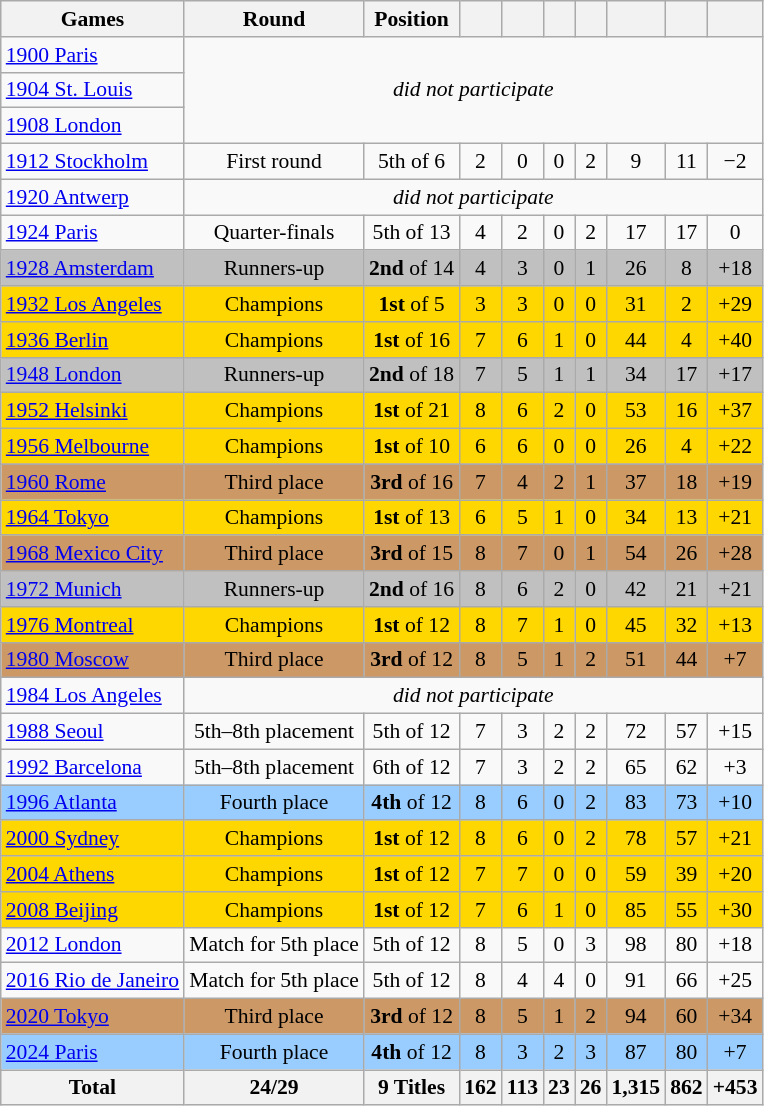<table class="wikitable" style="text-align:center; font-size:90%;">
<tr>
<th>Games</th>
<th>Round</th>
<th>Position</th>
<th></th>
<th></th>
<th></th>
<th></th>
<th></th>
<th></th>
<th></th>
</tr>
<tr>
<td align=left> <a href='#'>1900 Paris</a></td>
<td colspan="9" rowspan="3"><em>did not participate</em></td>
</tr>
<tr>
<td align=left> <a href='#'>1904 St. Louis</a></td>
</tr>
<tr>
<td align=left> <a href='#'>1908 London</a></td>
</tr>
<tr>
<td align=left> <a href='#'>1912 Stockholm</a></td>
<td>First round</td>
<td>5th of 6</td>
<td>2</td>
<td>0</td>
<td>0</td>
<td>2</td>
<td>9</td>
<td>11</td>
<td>−2</td>
</tr>
<tr>
<td align=left> <a href='#'>1920 Antwerp</a></td>
<td colspan="9"><em>did not participate</em></td>
</tr>
<tr>
<td align=left> <a href='#'>1924 Paris</a></td>
<td>Quarter-finals</td>
<td>5th of 13</td>
<td>4</td>
<td>2</td>
<td>0</td>
<td>2</td>
<td>17</td>
<td>17</td>
<td>0</td>
</tr>
<tr style="background:silver;">
<td align=left> <a href='#'>1928 Amsterdam</a></td>
<td>Runners-up</td>
<td><strong>2nd</strong> of 14</td>
<td>4</td>
<td>3</td>
<td>0</td>
<td>1</td>
<td>26</td>
<td>8</td>
<td>+18</td>
</tr>
<tr style="background:gold;">
<td align=left> <a href='#'>1932 Los Angeles</a></td>
<td>Champions</td>
<td><strong>1st</strong> of 5</td>
<td>3</td>
<td>3</td>
<td>0</td>
<td>0</td>
<td>31</td>
<td>2</td>
<td>+29</td>
</tr>
<tr style="background:gold;">
<td align=left> <a href='#'>1936 Berlin</a></td>
<td>Champions</td>
<td><strong>1st</strong> of 16</td>
<td>7</td>
<td>6</td>
<td>1</td>
<td>0</td>
<td>44</td>
<td>4</td>
<td>+40</td>
</tr>
<tr style="background:silver;">
<td align=left> <a href='#'>1948 London</a></td>
<td>Runners-up</td>
<td><strong>2nd</strong> of 18</td>
<td>7</td>
<td>5</td>
<td>1</td>
<td>1</td>
<td>34</td>
<td>17</td>
<td>+17</td>
</tr>
<tr style="background:gold;">
<td align=left> <a href='#'>1952 Helsinki</a></td>
<td>Champions</td>
<td><strong>1st</strong> of 21</td>
<td>8</td>
<td>6</td>
<td>2</td>
<td>0</td>
<td>53</td>
<td>16</td>
<td>+37</td>
</tr>
<tr style="background:gold;">
<td align=left> <a href='#'>1956 Melbourne</a></td>
<td>Champions</td>
<td><strong>1st</strong> of 10</td>
<td>6</td>
<td>6</td>
<td>0</td>
<td>0</td>
<td>26</td>
<td>4</td>
<td>+22</td>
</tr>
<tr style="background:#cc9966;">
<td align=left> <a href='#'>1960 Rome</a></td>
<td>Third place</td>
<td><strong>3rd</strong> of 16</td>
<td>7</td>
<td>4</td>
<td>2</td>
<td>1</td>
<td>37</td>
<td>18</td>
<td>+19</td>
</tr>
<tr style="background:gold;">
<td align=left> <a href='#'>1964 Tokyo</a></td>
<td>Champions</td>
<td><strong>1st</strong> of 13</td>
<td>6</td>
<td>5</td>
<td>1</td>
<td>0</td>
<td>34</td>
<td>13</td>
<td>+21</td>
</tr>
<tr style="background:#cc9966;">
<td align=left> <a href='#'>1968 Mexico City</a></td>
<td>Third place</td>
<td><strong>3rd</strong> of 15</td>
<td>8</td>
<td>7</td>
<td>0</td>
<td>1</td>
<td>54</td>
<td>26</td>
<td>+28</td>
</tr>
<tr style="background:silver;">
<td align=left> <a href='#'>1972 Munich</a></td>
<td>Runners-up</td>
<td><strong>2nd</strong> of 16</td>
<td>8</td>
<td>6</td>
<td>2</td>
<td>0</td>
<td>42</td>
<td>21</td>
<td>+21</td>
</tr>
<tr style="background:gold;">
<td align=left> <a href='#'>1976 Montreal</a></td>
<td>Champions</td>
<td><strong>1st</strong> of 12</td>
<td>8</td>
<td>7</td>
<td>1</td>
<td>0</td>
<td>45</td>
<td>32</td>
<td>+13</td>
</tr>
<tr style="background:#cc9966;">
<td align=left> <a href='#'>1980 Moscow</a></td>
<td>Third place</td>
<td><strong>3rd</strong> of 12</td>
<td>8</td>
<td>5</td>
<td>1</td>
<td>2</td>
<td>51</td>
<td>44</td>
<td>+7</td>
</tr>
<tr>
<td align=left> <a href='#'>1984 Los Angeles</a></td>
<td colspan=9><em>did not participate</em></td>
</tr>
<tr>
<td align=left> <a href='#'>1988 Seoul</a></td>
<td>5th–8th placement</td>
<td>5th of 12</td>
<td>7</td>
<td>3</td>
<td>2</td>
<td>2</td>
<td>72</td>
<td>57</td>
<td>+15</td>
</tr>
<tr>
<td align=left> <a href='#'>1992 Barcelona</a></td>
<td>5th–8th placement</td>
<td>6th of 12</td>
<td>7</td>
<td>3</td>
<td>2</td>
<td>2</td>
<td>65</td>
<td>62</td>
<td>+3</td>
</tr>
<tr style="background:#9acdff;">
<td align=left> <a href='#'>1996 Atlanta</a></td>
<td>Fourth place</td>
<td><strong>4th</strong> of 12</td>
<td>8</td>
<td>6</td>
<td>0</td>
<td>2</td>
<td>83</td>
<td>73</td>
<td>+10</td>
</tr>
<tr style="background:gold;">
<td align=left> <a href='#'>2000 Sydney</a></td>
<td>Champions</td>
<td><strong>1st</strong> of 12</td>
<td>8</td>
<td>6</td>
<td>0</td>
<td>2</td>
<td>78</td>
<td>57</td>
<td>+21</td>
</tr>
<tr style="background:gold;">
<td align=left> <a href='#'>2004 Athens</a></td>
<td>Champions</td>
<td><strong>1st</strong> of 12</td>
<td>7</td>
<td>7</td>
<td>0</td>
<td>0</td>
<td>59</td>
<td>39</td>
<td>+20</td>
</tr>
<tr style="background:gold;">
<td align=left> <a href='#'>2008 Beijing</a></td>
<td>Champions</td>
<td><strong>1st</strong> of 12</td>
<td>7</td>
<td>6</td>
<td>1</td>
<td>0</td>
<td>85</td>
<td>55</td>
<td>+30</td>
</tr>
<tr>
<td align=left> <a href='#'>2012 London</a></td>
<td>Match for 5th place</td>
<td>5th of 12</td>
<td>8</td>
<td>5</td>
<td>0</td>
<td>3</td>
<td>98</td>
<td>80</td>
<td>+18</td>
</tr>
<tr>
<td align=left> <a href='#'>2016 Rio de Janeiro</a></td>
<td>Match for 5th place</td>
<td>5th of 12</td>
<td>8</td>
<td>4</td>
<td>4</td>
<td>0</td>
<td>91</td>
<td>66</td>
<td>+25</td>
</tr>
<tr style="background:#cc9966;">
<td align=left> <a href='#'>2020 Tokyo</a></td>
<td>Third place</td>
<td><strong>3rd</strong> of 12</td>
<td>8</td>
<td>5</td>
<td>1</td>
<td>2</td>
<td>94</td>
<td>60</td>
<td>+34</td>
</tr>
<tr style="background:#9acdff;">
<td align=left> <a href='#'>2024 Paris</a></td>
<td>Fourth place</td>
<td><strong>4th</strong> of 12</td>
<td>8</td>
<td>3</td>
<td>2</td>
<td>3</td>
<td>87</td>
<td>80</td>
<td>+7</td>
</tr>
<tr>
<th>Total</th>
<th>24/29</th>
<th>9 Titles</th>
<th>162</th>
<th>113</th>
<th>23</th>
<th>26</th>
<th>1,315</th>
<th>862</th>
<th>+453</th>
</tr>
</table>
